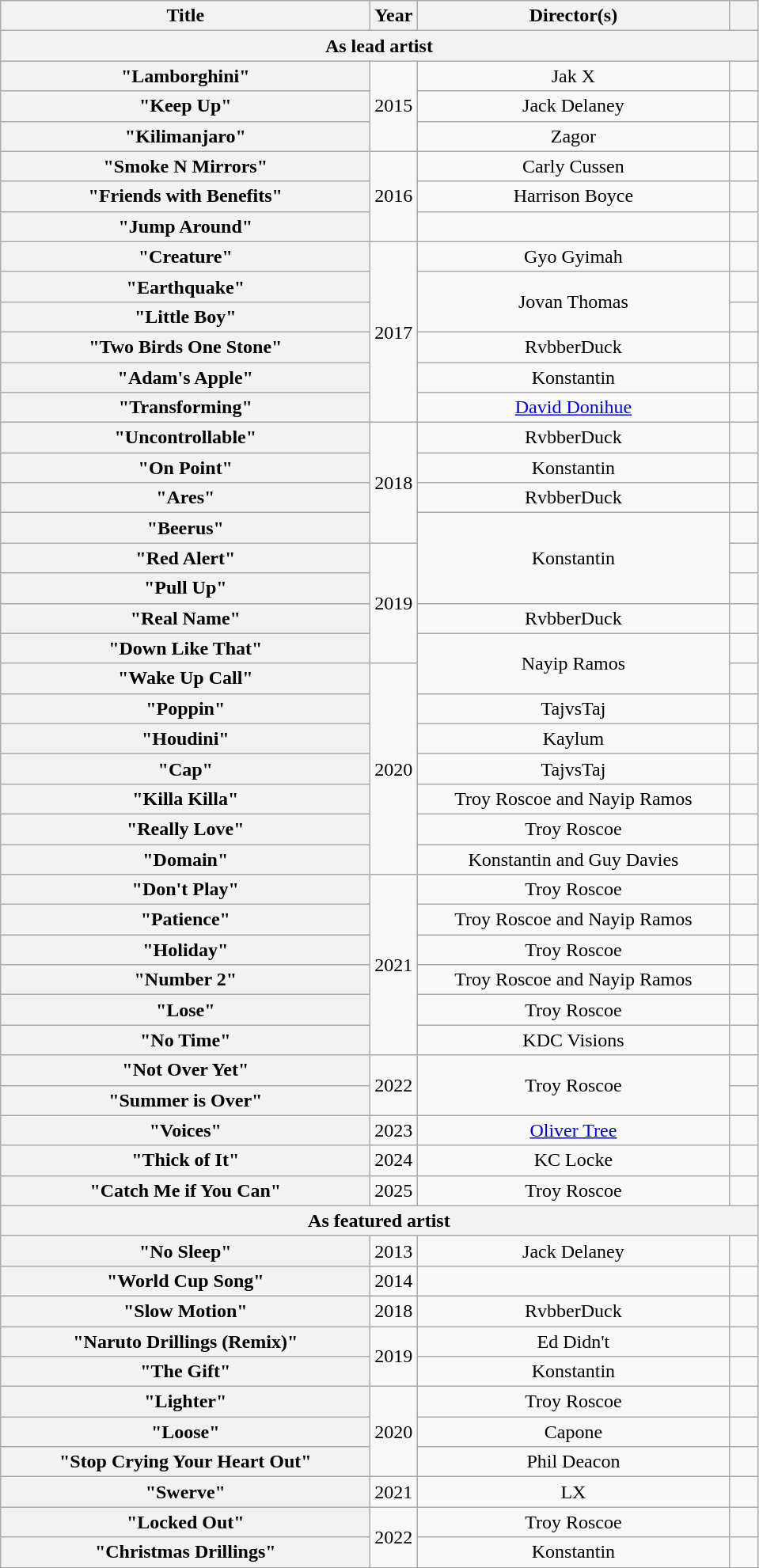<table class="wikitable plainrowheaders" style="text-align:center;">
<tr>
<th scope="col" style="width:19em;">Title</th>
<th scope="col" style="width:1em;">Year</th>
<th scope="col" style="width:16em;">Director(s)</th>
<th scope="col" style="width:1em;"></th>
</tr>
<tr>
<th scope="col" colspan="4">As lead artist</th>
</tr>
<tr>
<th scope="row">"Lamborghini"<br></th>
<td rowspan="3">2015</td>
<td>Jak X</td>
<td></td>
</tr>
<tr>
<th scope="row">"Keep Up"<br></th>
<td>Jack Delaney</td>
<td></td>
</tr>
<tr>
<th scope="row">"Kilimanjaro"</th>
<td>Zagor</td>
<td></td>
</tr>
<tr>
<th scope="row">"Smoke N Mirrors"<br></th>
<td rowspan="3">2016</td>
<td>Carly Cussen</td>
<td></td>
</tr>
<tr>
<th scope="row">"Friends with Benefits"<br></th>
<td>Harrison Boyce</td>
<td></td>
</tr>
<tr>
<th scope="row">"Jump Around"<br></th>
<td></td>
<td></td>
</tr>
<tr>
<th scope="row">"Creature"</th>
<td rowspan="6">2017</td>
<td>Gyo Gyimah</td>
<td></td>
</tr>
<tr>
<th scope="row">"Earthquake"<br></th>
<td rowspan="2">Jovan Thomas</td>
<td></td>
</tr>
<tr>
<th scope="row">"Little Boy"</th>
<td></td>
</tr>
<tr>
<th scope="row">"Two Birds One Stone"</th>
<td>RvbberDuck</td>
<td></td>
</tr>
<tr>
<th scope="row">"Adam's Apple"</th>
<td>Konstantin</td>
<td></td>
</tr>
<tr>
<th scope="row">"Transforming"</th>
<td><a href='#'>David Donihue</a></td>
<td></td>
</tr>
<tr>
<th scope="row">"Uncontrollable"<br></th>
<td rowspan="4">2018</td>
<td>RvbberDuck</td>
<td></td>
</tr>
<tr>
<th scope="row">"On Point"</th>
<td>Konstantin</td>
<td></td>
</tr>
<tr>
<th scope="row">"Ares"</th>
<td>RvbberDuck</td>
<td></td>
</tr>
<tr>
<th scope="row">"Beerus"<br></th>
<td rowspan="3">Konstantin</td>
<td></td>
</tr>
<tr>
<th scope="row">"Red Alert"<br></th>
<td rowspan="4">2019</td>
<td></td>
</tr>
<tr>
<th scope="row">"Pull Up"<br></th>
<td></td>
</tr>
<tr>
<th scope="row">"Real Name"<br></th>
<td>RvbberDuck</td>
<td></td>
</tr>
<tr>
<th scope="row">"Down Like That"<br></th>
<td rowspan="2">Nayip Ramos</td>
<td></td>
</tr>
<tr>
<th scope="row">"Wake Up Call"<br></th>
<td rowspan="7">2020</td>
<td></td>
</tr>
<tr>
<th scope="row">"Poppin"<br></th>
<td>TajvsTaj</td>
<td></td>
</tr>
<tr>
<th scope="row">"Houdini"<br></th>
<td>Kaylum</td>
<td></td>
</tr>
<tr>
<th scope="row">"Cap"<br></th>
<td>TajvsTaj</td>
<td></td>
</tr>
<tr>
<th scope="row">"Killa Killa"<br></th>
<td>Troy Roscoe and Nayip Ramos</td>
<td></td>
</tr>
<tr>
<th scope="row">"Really Love"<br></th>
<td>Troy Roscoe</td>
<td></td>
</tr>
<tr>
<th scope="row">"Domain"</th>
<td>Konstantin and Guy Davies</td>
<td></td>
</tr>
<tr>
<th scope="row">"Don't Play"<br></th>
<td rowspan="6">2021</td>
<td>Troy Roscoe</td>
<td></td>
</tr>
<tr>
<th scope="row">"Patience"<br></th>
<td>Troy Roscoe and Nayip Ramos</td>
<td></td>
</tr>
<tr>
<th scope="row">"Holiday"</th>
<td>Troy Roscoe</td>
<td></td>
</tr>
<tr>
<th scope="row">"Number 2"<br></th>
<td>Troy Roscoe and Nayip Ramos</td>
<td></td>
</tr>
<tr>
<th scope="row">"Lose"<br></th>
<td>Troy Roscoe</td>
<td></td>
</tr>
<tr>
<th scope="row">"No Time"<br></th>
<td>KDC Visions</td>
<td></td>
</tr>
<tr>
<th scope="row">"Not Over Yet"<br></th>
<td rowspan="2">2022</td>
<td rowspan="2">Troy Roscoe</td>
<td></td>
</tr>
<tr>
<th scope="row">"Summer is Over"</th>
<td></td>
</tr>
<tr>
<th scope="row">"Voices"<br></th>
<td>2023</td>
<td><a href='#'>Oliver Tree</a></td>
<td></td>
</tr>
<tr>
<th scope="row">"Thick of It"<br></th>
<td>2024</td>
<td>KC Locke</td>
<td></td>
</tr>
<tr>
<th scope="row">"Catch Me if You Can"</th>
<td>2025</td>
<td>Troy Roscoe</td>
<td></td>
</tr>
<tr>
<th scope="col" colspan="4">As featured artist</th>
</tr>
<tr>
<th scope="row">"No Sleep"<br></th>
<td>2013</td>
<td>Jack Delaney</td>
<td></td>
</tr>
<tr>
<th scope="row">"World Cup Song"<br></th>
<td>2014</td>
<td></td>
<td></td>
</tr>
<tr>
<th scope="row">"Slow Motion"<br></th>
<td>2018</td>
<td>RvbberDuck</td>
<td></td>
</tr>
<tr>
<th scope="row">"Naruto Drillings (Remix)"<br></th>
<td rowspan="2">2019</td>
<td>Ed Didn't</td>
<td></td>
</tr>
<tr>
<th scope="row">"The Gift"<br></th>
<td>Konstantin</td>
<td></td>
</tr>
<tr>
<th scope="row">"Lighter"<br></th>
<td rowspan="3">2020</td>
<td>Troy Roscoe</td>
<td></td>
</tr>
<tr>
<th scope="row">"Loose"<br></th>
<td>Capone</td>
<td></td>
</tr>
<tr>
<th scope="row">"Stop Crying Your Heart Out"<br></th>
<td>Phil Deacon</td>
<td></td>
</tr>
<tr>
<th scope="row">"Swerve"<br></th>
<td>2021</td>
<td>LX</td>
<td></td>
</tr>
<tr>
<th scope="row">"Locked Out"<br></th>
<td rowspan="2">2022</td>
<td>Troy Roscoe</td>
<td></td>
</tr>
<tr>
<th scope="row">"Christmas Drillings"<br></th>
<td>Konstantin</td>
<td></td>
</tr>
<tr>
</tr>
</table>
